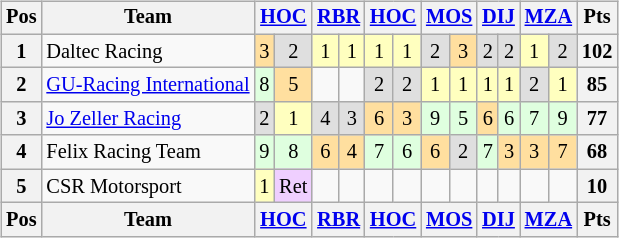<table>
<tr>
<td><br><table class="wikitable" style="font-size: 85%; text-align:center">
<tr valign="top">
<th valign="middle">Pos</th>
<th valign="middle">Team</th>
<th colspan=2><a href='#'>HOC</a><br></th>
<th colspan=2><a href='#'>RBR</a><br></th>
<th colspan=2><a href='#'>HOC</a><br></th>
<th colspan=2><a href='#'>MOS</a><br></th>
<th colspan=2><a href='#'>DIJ</a><br></th>
<th colspan=2><a href='#'>MZA</a><br></th>
<th valign="middle">Pts</th>
</tr>
<tr>
<th>1</th>
<td align=left> Daltec Racing</td>
<td style="background:#FFDF9F;">3</td>
<td style="background:#DFDFDF;">2</td>
<td style="background:#FFFFBF;">1</td>
<td style="background:#FFFFBF;">1</td>
<td style="background:#FFFFBF;">1</td>
<td style="background:#FFFFBF;">1</td>
<td style="background:#DFDFDF;">2</td>
<td style="background:#FFDF9F;">3</td>
<td style="background:#DFDFDF;">2</td>
<td style="background:#DFDFDF;">2</td>
<td style="background:#FFFFBF;">1</td>
<td style="background:#DFDFDF;">2</td>
<th>102</th>
</tr>
<tr>
<th>2</th>
<td align=left> <a href='#'>GU-Racing International</a></td>
<td style="background:#DFFFDF;">8</td>
<td style="background:#FFDF9F;">5</td>
<td></td>
<td></td>
<td style="background:#DFDFDF;">2</td>
<td style="background:#DFDFDF;">2</td>
<td style="background:#FFFFBF;">1</td>
<td style="background:#FFFFBF;">1</td>
<td style="background:#FFFFBF;">1</td>
<td style="background:#FFFFBF;">1</td>
<td style="background:#DFDFDF;">2</td>
<td style="background:#FFFFBF;">1</td>
<th>85</th>
</tr>
<tr>
<th>3</th>
<td align=left> <a href='#'>Jo Zeller Racing</a></td>
<td style="background:#DFDFDF;">2</td>
<td style="background:#FFFFBF;">1</td>
<td style="background:#DFDFDF;">4</td>
<td style="background:#DFDFDF;">3</td>
<td style="background:#FFDF9F;">6</td>
<td style="background:#FFDF9F;">3</td>
<td style="background:#DFFFDF;">9</td>
<td style="background:#DFFFDF;">5</td>
<td style="background:#FFDF9F;">6</td>
<td style="background:#DFFFDF;">6</td>
<td style="background:#DFFFDF;">7</td>
<td style="background:#DFFFDF;">9</td>
<th>77</th>
</tr>
<tr>
<th>4</th>
<td align=left> Felix Racing Team</td>
<td style="background:#DFFFDF;">9</td>
<td style="background:#DFFFDF;">8</td>
<td style="background:#FFDF9F;">6</td>
<td style="background:#FFDF9F;">4</td>
<td style="background:#DFFFDF;">7</td>
<td style="background:#DFFFDF;">6</td>
<td style="background:#FFDF9F;">6</td>
<td style="background:#DFDFDF;">2</td>
<td style="background:#DFFFDF;">7</td>
<td style="background:#FFDF9F;">3</td>
<td style="background:#FFDF9F;">3</td>
<td style="background:#FFDF9F;">7</td>
<th>68</th>
</tr>
<tr>
<th>5</th>
<td align=left> CSR Motorsport</td>
<td style="background:#FFFFBF;">1</td>
<td style="background:#EFCFFF;">Ret</td>
<td></td>
<td></td>
<td></td>
<td></td>
<td></td>
<td></td>
<td></td>
<td></td>
<td></td>
<td></td>
<th>10</th>
</tr>
<tr valign="top">
<th valign="middle">Pos</th>
<th valign="middle">Team</th>
<th colspan=2><a href='#'>HOC</a><br></th>
<th colspan=2><a href='#'>RBR</a><br></th>
<th colspan=2><a href='#'>HOC</a><br></th>
<th colspan=2><a href='#'>MOS</a><br></th>
<th colspan=2><a href='#'>DIJ</a><br></th>
<th colspan=2><a href='#'>MZA</a><br></th>
<th valign="middle">Pts</th>
</tr>
</table>
</td>
<td valign="top"></td>
</tr>
</table>
